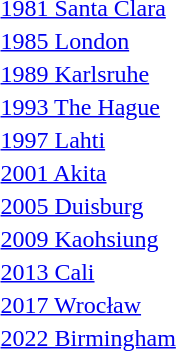<table>
<tr>
<td><a href='#'>1981 Santa Clara</a></td>
<td></td>
<td></td>
<td><br></td>
</tr>
<tr>
<td><a href='#'>1985 London</a></td>
<td></td>
<td></td>
<td><br></td>
</tr>
<tr>
<td><a href='#'>1989 Karlsruhe</a></td>
<td></td>
<td></td>
<td><br></td>
</tr>
<tr>
<td><a href='#'>1993 The Hague</a></td>
<td></td>
<td></td>
<td><br></td>
</tr>
<tr>
<td><a href='#'>1997 Lahti</a></td>
<td></td>
<td></td>
<td><br></td>
</tr>
<tr>
<td><a href='#'>2001 Akita</a></td>
<td></td>
<td></td>
<td></td>
</tr>
<tr>
<td><a href='#'>2005 Duisburg</a></td>
<td></td>
<td></td>
<td></td>
</tr>
<tr>
<td><a href='#'>2009 Kaohsiung</a></td>
<td></td>
<td></td>
<td></td>
</tr>
<tr>
<td><a href='#'>2013 Cali</a></td>
<td></td>
<td></td>
<td></td>
</tr>
<tr>
<td><a href='#'>2017 Wrocław</a></td>
<td></td>
<td></td>
<td></td>
</tr>
<tr>
<td><a href='#'>2022 Birmingham</a></td>
<td></td>
<td></td>
<td></td>
</tr>
</table>
